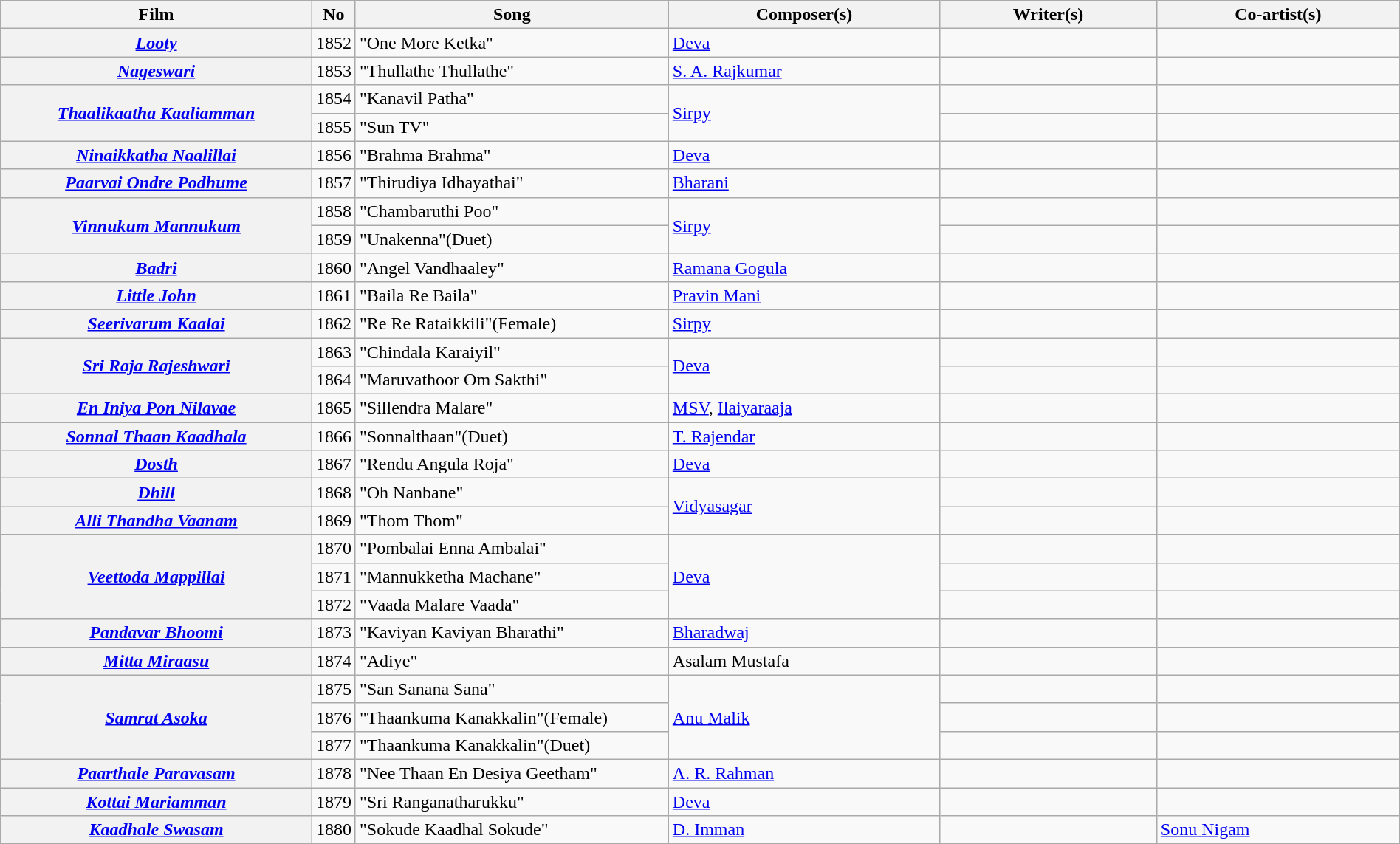<table class="wikitable plainrowheaders" width="100%" textcolor:#000;">
<tr>
<th scope="col" width=23%><strong>Film</strong></th>
<th><strong>No</strong></th>
<th scope="col" width=23%><strong>Song</strong></th>
<th scope="col" width=20%><strong>Composer(s)</strong></th>
<th scope="col" width=16%><strong>Writer(s)</strong></th>
<th scope="col" width=18%><strong>Co-artist(s)</strong></th>
</tr>
<tr>
<th><em><a href='#'>Looty</a></em></th>
<td>1852</td>
<td>"One More Ketka"</td>
<td><a href='#'>Deva</a></td>
<td></td>
<td></td>
</tr>
<tr>
<th><em><a href='#'>Nageswari</a></em></th>
<td>1853</td>
<td>"Thullathe Thullathe"</td>
<td><a href='#'>S. A. Rajkumar</a></td>
<td></td>
<td></td>
</tr>
<tr>
<th rowspan="2"><em><a href='#'>Thaalikaatha Kaaliamman</a></em></th>
<td>1854</td>
<td>"Kanavil Patha"</td>
<td rowspan="2"><a href='#'>Sirpy</a></td>
<td></td>
<td></td>
</tr>
<tr>
<td>1855</td>
<td>"Sun TV"</td>
<td></td>
<td></td>
</tr>
<tr>
<th><em><a href='#'>Ninaikkatha Naalillai</a></em></th>
<td>1856</td>
<td>"Brahma Brahma"</td>
<td><a href='#'>Deva</a></td>
<td></td>
<td></td>
</tr>
<tr>
<th><em><a href='#'>Paarvai Ondre Podhume</a></em></th>
<td>1857</td>
<td>"Thirudiya Idhayathai"</td>
<td><a href='#'>Bharani</a></td>
<td></td>
<td></td>
</tr>
<tr>
<th rowspan="2"><em><a href='#'>Vinnukum Mannukum</a></em></th>
<td>1858</td>
<td>"Chambaruthi Poo"</td>
<td rowspan="2"><a href='#'>Sirpy</a></td>
<td></td>
<td></td>
</tr>
<tr>
<td>1859</td>
<td>"Unakenna"(Duet)</td>
<td></td>
<td></td>
</tr>
<tr>
<th><em><a href='#'>Badri</a></em></th>
<td>1860</td>
<td>"Angel Vandhaaley"</td>
<td><a href='#'>Ramana Gogula</a></td>
<td></td>
<td></td>
</tr>
<tr>
<th><a href='#'><em>Little John</em></a></th>
<td>1861</td>
<td>"Baila Re Baila"</td>
<td><a href='#'>Pravin Mani</a></td>
<td></td>
<td></td>
</tr>
<tr>
<th><em><a href='#'>Seerivarum Kaalai</a></em></th>
<td>1862</td>
<td>"Re Re Rataikkili"(Female)</td>
<td><a href='#'>Sirpy</a></td>
<td></td>
<td></td>
</tr>
<tr>
<th rowspan="2"><em><a href='#'>Sri Raja Rajeshwari</a></em></th>
<td>1863</td>
<td>"Chindala Karaiyil"</td>
<td rowspan="2"><a href='#'>Deva</a></td>
<td></td>
<td></td>
</tr>
<tr>
<td>1864</td>
<td>"Maruvathoor Om Sakthi"</td>
<td></td>
<td></td>
</tr>
<tr>
<th><em><a href='#'>En Iniya Pon Nilavae</a></em></th>
<td>1865</td>
<td>"Sillendra Malare"</td>
<td><a href='#'>MSV</a>, <a href='#'>Ilaiyaraaja</a></td>
<td></td>
<td></td>
</tr>
<tr>
<th><em><a href='#'>Sonnal Thaan Kaadhala</a></em></th>
<td>1866</td>
<td>"Sonnalthaan"(Duet)</td>
<td><a href='#'>T. Rajendar</a></td>
<td></td>
<td></td>
</tr>
<tr>
<th><em><a href='#'>Dosth</a></em></th>
<td>1867</td>
<td>"Rendu Angula Roja"</td>
<td><a href='#'>Deva</a></td>
<td></td>
<td></td>
</tr>
<tr>
<th><em><a href='#'>Dhill</a></em></th>
<td>1868</td>
<td>"Oh Nanbane"</td>
<td rowspan="2"><a href='#'>Vidyasagar</a></td>
<td></td>
<td></td>
</tr>
<tr>
<th><em><a href='#'>Alli Thandha Vaanam</a></em></th>
<td>1869</td>
<td>"Thom Thom"</td>
<td></td>
<td></td>
</tr>
<tr>
<th rowspan="3"><em><a href='#'>Veettoda Mappillai</a></em></th>
<td>1870</td>
<td>"Pombalai Enna Ambalai"</td>
<td rowspan="3"><a href='#'>Deva</a></td>
<td></td>
<td></td>
</tr>
<tr>
<td>1871</td>
<td>"Mannukketha Machane"</td>
<td></td>
<td></td>
</tr>
<tr>
<td>1872</td>
<td>"Vaada Malare Vaada"</td>
<td></td>
<td></td>
</tr>
<tr>
<th><em><a href='#'>Pandavar Bhoomi</a></em></th>
<td>1873</td>
<td>"Kaviyan Kaviyan Bharathi"</td>
<td><a href='#'>Bharadwaj</a></td>
<td></td>
<td></td>
</tr>
<tr>
<th><em><a href='#'>Mitta Miraasu</a></em></th>
<td>1874</td>
<td>"Adiye"</td>
<td>Asalam Mustafa</td>
<td></td>
<td></td>
</tr>
<tr>
<th rowspan="3"><a href='#'><em>Samrat Asoka</em></a></th>
<td>1875</td>
<td>"San Sanana Sana"</td>
<td rowspan="3"><a href='#'>Anu Malik</a></td>
<td></td>
<td></td>
</tr>
<tr>
<td>1876</td>
<td>"Thaankuma Kanakkalin"(Female)</td>
<td></td>
<td></td>
</tr>
<tr>
<td>1877</td>
<td>"Thaankuma Kanakkalin"(Duet)</td>
<td></td>
<td></td>
</tr>
<tr>
<th><em><a href='#'>Paarthale Paravasam</a></em></th>
<td>1878</td>
<td>"Nee Thaan En Desiya Geetham"</td>
<td><a href='#'>A. R. Rahman</a></td>
<td></td>
<td></td>
</tr>
<tr>
<th><em><a href='#'>Kottai Mariamman</a></em></th>
<td>1879</td>
<td>"Sri Ranganatharukku"</td>
<td><a href='#'>Deva</a></td>
<td></td>
<td></td>
</tr>
<tr>
<th><a href='#'><em>Kaadhale Swasam</em></a></th>
<td>1880</td>
<td>"Sokude Kaadhal Sokude"</td>
<td><a href='#'>D. Imman</a></td>
<td></td>
<td><a href='#'>Sonu Nigam</a></td>
</tr>
<tr>
</tr>
</table>
